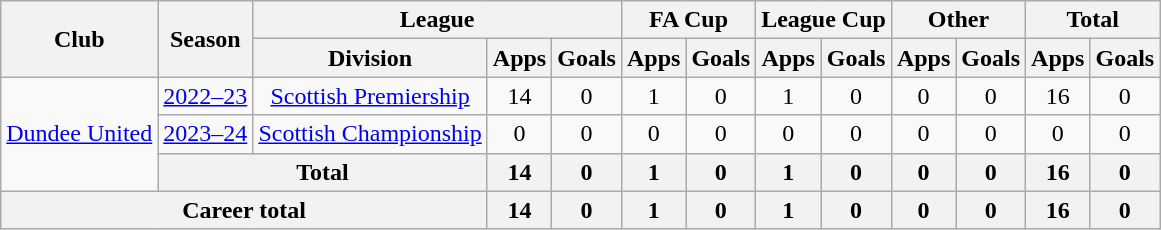<table class="wikitable" style="text-align:center;">
<tr>
<th rowspan="2">Club</th>
<th rowspan="2">Season</th>
<th colspan="3">League</th>
<th colspan="2">FA Cup</th>
<th colspan="2">League Cup</th>
<th colspan="2">Other</th>
<th colspan="2">Total</th>
</tr>
<tr>
<th>Division</th>
<th>Apps</th>
<th>Goals</th>
<th>Apps</th>
<th>Goals</th>
<th>Apps</th>
<th>Goals</th>
<th>Apps</th>
<th>Goals</th>
<th>Apps</th>
<th>Goals</th>
</tr>
<tr>
<td rowspan="3"><a href='#'>Dundee United</a></td>
<td><a href='#'>2022–23</a></td>
<td><a href='#'>Scottish Premiership</a></td>
<td>14</td>
<td>0</td>
<td>1</td>
<td>0</td>
<td>1</td>
<td>0</td>
<td>0</td>
<td>0</td>
<td>16</td>
<td>0</td>
</tr>
<tr>
<td><a href='#'>2023–24</a></td>
<td><a href='#'>Scottish Championship</a></td>
<td>0</td>
<td>0</td>
<td>0</td>
<td>0</td>
<td>0</td>
<td>0</td>
<td>0</td>
<td>0</td>
<td>0</td>
<td>0</td>
</tr>
<tr>
<th colspan="2">Total</th>
<th>14</th>
<th>0</th>
<th>1</th>
<th>0</th>
<th>1</th>
<th>0</th>
<th>0</th>
<th>0</th>
<th>16</th>
<th>0</th>
</tr>
<tr>
<th colspan="3">Career total</th>
<th>14</th>
<th>0</th>
<th>1</th>
<th>0</th>
<th>1</th>
<th>0</th>
<th>0</th>
<th>0</th>
<th>16</th>
<th>0</th>
</tr>
</table>
